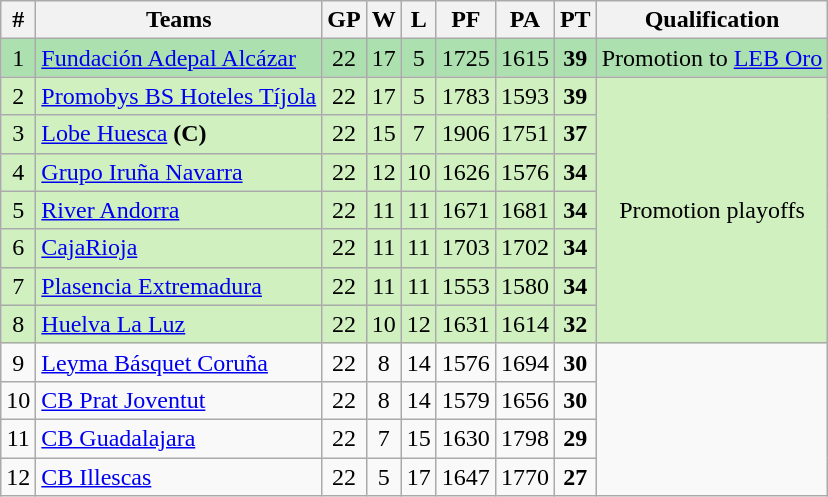<table class="wikitable" style="text-align: center;">
<tr>
<th>#</th>
<th>Teams</th>
<th>GP</th>
<th>W</th>
<th>L</th>
<th>PF</th>
<th>PA</th>
<th>PT</th>
<th>Qualification</th>
</tr>
<tr bgcolor=ACE1AF>
<td>1</td>
<td align="left"><a href='#'>Fundación Adepal Alcázar</a></td>
<td>22</td>
<td>17</td>
<td>5</td>
<td>1725</td>
<td>1615</td>
<td><strong>39</strong></td>
<td align="center">Promotion to <a href='#'>LEB Oro</a></td>
</tr>
<tr bgcolor=D0F0C0>
<td>2</td>
<td align="left"><a href='#'>Promobys BS Hoteles Tíjola</a></td>
<td>22</td>
<td>17</td>
<td>5</td>
<td>1783</td>
<td>1593</td>
<td><strong>39</strong></td>
<td rowspan=7>Promotion playoffs</td>
</tr>
<tr bgcolor=D0F0C0>
<td>3</td>
<td align="left"><a href='#'>Lobe Huesca</a> <strong>(C)</strong></td>
<td>22</td>
<td>15</td>
<td>7</td>
<td>1906</td>
<td>1751</td>
<td><strong>37</strong></td>
</tr>
<tr bgcolor=D0F0C0>
<td>4</td>
<td align="left"><a href='#'>Grupo Iruña Navarra</a></td>
<td>22</td>
<td>12</td>
<td>10</td>
<td>1626</td>
<td>1576</td>
<td><strong>34</strong></td>
</tr>
<tr bgcolor=D0F0C0>
<td>5</td>
<td align="left"><a href='#'>River Andorra</a></td>
<td>22</td>
<td>11</td>
<td>11</td>
<td>1671</td>
<td>1681</td>
<td><strong>34</strong></td>
</tr>
<tr bgcolor=D0F0C0>
<td>6</td>
<td align="left"><a href='#'>CajaRioja</a></td>
<td>22</td>
<td>11</td>
<td>11</td>
<td>1703</td>
<td>1702</td>
<td><strong>34</strong></td>
</tr>
<tr bgcolor=D0F0C0>
<td>7</td>
<td align="left"><a href='#'>Plasencia Extremadura</a></td>
<td>22</td>
<td>11</td>
<td>11</td>
<td>1553</td>
<td>1580</td>
<td><strong>34</strong></td>
</tr>
<tr bgcolor=D0F0C0>
<td>8</td>
<td align="left"><a href='#'>Huelva La Luz</a></td>
<td>22</td>
<td>10</td>
<td>12</td>
<td>1631</td>
<td>1614</td>
<td><strong>32</strong></td>
</tr>
<tr>
<td>9</td>
<td align="left"><a href='#'>Leyma Básquet Coruña</a></td>
<td>22</td>
<td>8</td>
<td>14</td>
<td>1576</td>
<td>1694</td>
<td><strong>30</strong></td>
</tr>
<tr>
<td>10</td>
<td align="left"><a href='#'>CB Prat Joventut</a></td>
<td>22</td>
<td>8</td>
<td>14</td>
<td>1579</td>
<td>1656</td>
<td><strong>30</strong></td>
</tr>
<tr>
<td>11</td>
<td align="left"><a href='#'>CB Guadalajara</a></td>
<td>22</td>
<td>7</td>
<td>15</td>
<td>1630</td>
<td>1798</td>
<td><strong>29</strong></td>
</tr>
<tr>
<td>12</td>
<td align="left"><a href='#'>CB Illescas</a></td>
<td>22</td>
<td>5</td>
<td>17</td>
<td>1647</td>
<td>1770</td>
<td><strong>27</strong></td>
</tr>
</table>
